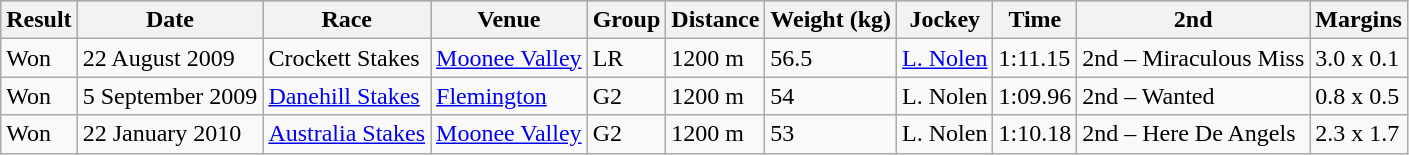<table class="wikitable">
<tr style="background:silver; color:black">
<th>Result</th>
<th>Date</th>
<th>Race</th>
<th>Venue</th>
<th>Group</th>
<th>Distance</th>
<th>Weight (kg)</th>
<th>Jockey</th>
<th>Time</th>
<th>2nd</th>
<th>Margins</th>
</tr>
<tr>
<td>Won</td>
<td>22 August 2009</td>
<td>Crockett Stakes</td>
<td><a href='#'>Moonee Valley</a></td>
<td>LR</td>
<td>1200 m</td>
<td>56.5</td>
<td><a href='#'>L. Nolen</a></td>
<td>1:11.15</td>
<td>2nd – Miraculous Miss</td>
<td>3.0 x 0.1</td>
</tr>
<tr>
<td>Won</td>
<td>5 September 2009</td>
<td><a href='#'>Danehill Stakes</a></td>
<td><a href='#'>Flemington</a></td>
<td>G2</td>
<td>1200 m</td>
<td>54</td>
<td>L. Nolen</td>
<td>1:09.96</td>
<td>2nd – Wanted</td>
<td>0.8 x 0.5</td>
</tr>
<tr>
<td>Won</td>
<td>22 January 2010</td>
<td><a href='#'>Australia Stakes</a></td>
<td><a href='#'>Moonee Valley</a></td>
<td>G2</td>
<td>1200 m</td>
<td>53</td>
<td>L. Nolen</td>
<td>1:10.18</td>
<td>2nd – Here De Angels</td>
<td>2.3 x 1.7</td>
</tr>
</table>
